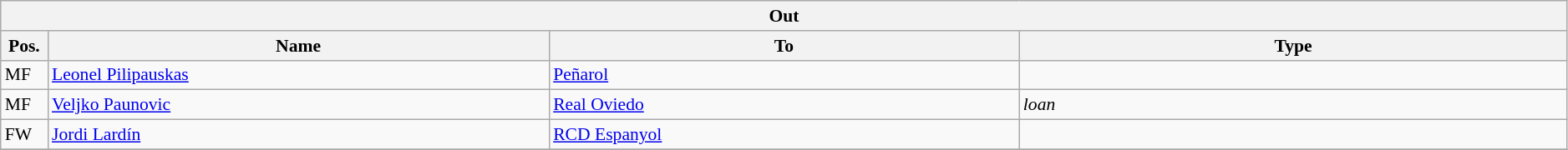<table class="wikitable" style="font-size:90%;width:99%;">
<tr>
<th colspan="4">Out</th>
</tr>
<tr>
<th width=3%>Pos.</th>
<th width=32%>Name</th>
<th width=30%>To</th>
<th width=35%>Type</th>
</tr>
<tr>
<td>MF</td>
<td><a href='#'>Leonel Pilipauskas</a></td>
<td><a href='#'>Peñarol</a></td>
<td></td>
</tr>
<tr>
<td>MF</td>
<td><a href='#'>Veljko Paunovic</a></td>
<td><a href='#'>Real Oviedo</a></td>
<td><em>loan</em></td>
</tr>
<tr>
<td>FW</td>
<td><a href='#'>Jordi Lardín</a></td>
<td><a href='#'>RCD Espanyol</a></td>
<td></td>
</tr>
<tr>
</tr>
</table>
